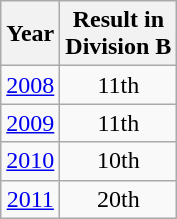<table class="wikitable" style="text-align:center">
<tr>
<th>Year</th>
<th>Result in<br>Division B</th>
</tr>
<tr>
<td><a href='#'>2008</a></td>
<td>11th</td>
</tr>
<tr>
<td><a href='#'>2009</a></td>
<td>11th</td>
</tr>
<tr>
<td><a href='#'>2010</a></td>
<td>10th</td>
</tr>
<tr>
<td><a href='#'>2011</a></td>
<td>20th</td>
</tr>
</table>
